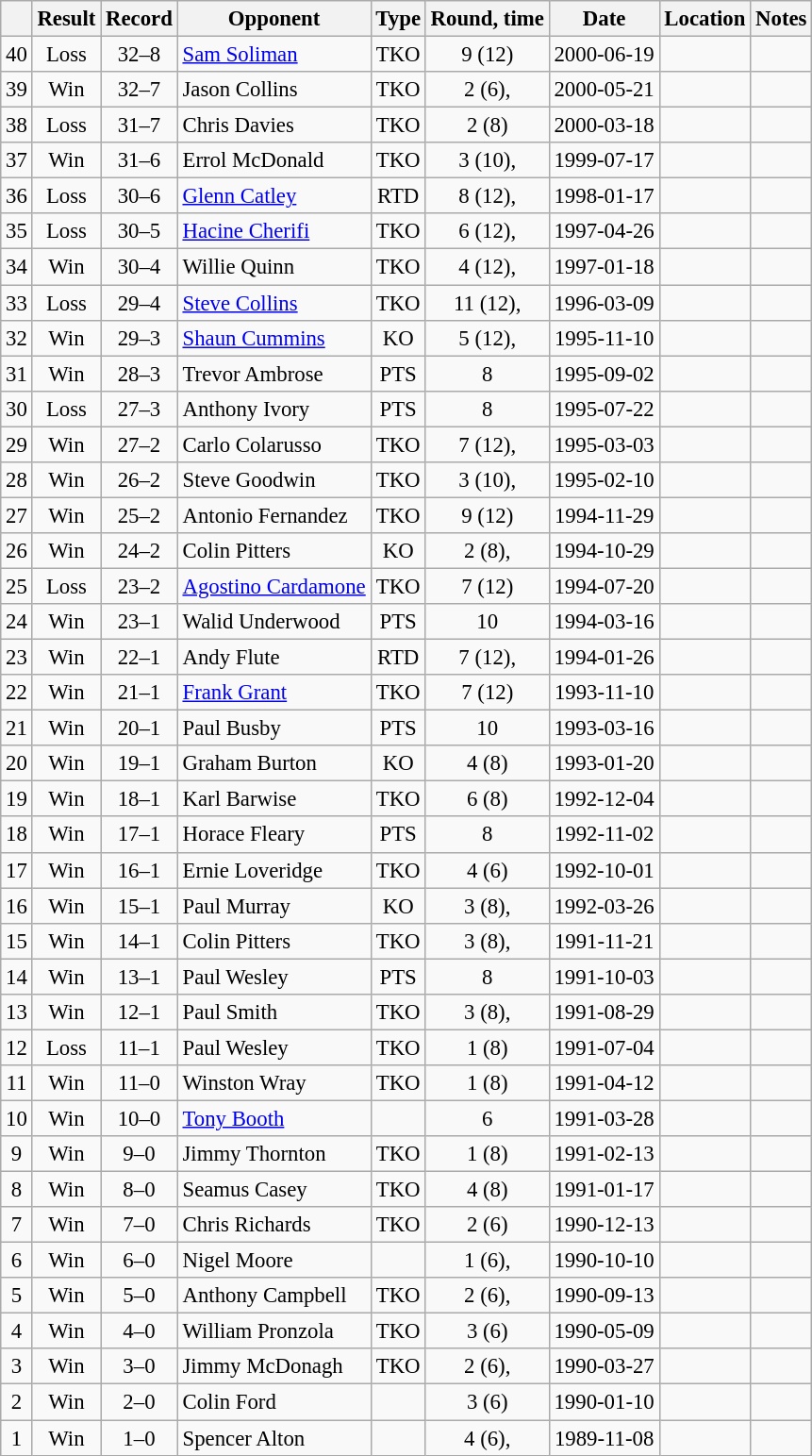<table class="wikitable" style="text-align:center; font-size:95%">
<tr>
<th></th>
<th>Result</th>
<th>Record</th>
<th>Opponent</th>
<th>Type</th>
<th>Round, time</th>
<th>Date</th>
<th>Location</th>
<th>Notes</th>
</tr>
<tr>
<td>40</td>
<td>Loss</td>
<td>32–8</td>
<td style="text-align:left;"> <a href='#'>Sam Soliman</a></td>
<td>TKO</td>
<td>9 (12)</td>
<td>2000-06-19</td>
<td style="text-align:left;"> </td>
<td style="text-align:left;"></td>
</tr>
<tr>
<td>39</td>
<td>Win</td>
<td>32–7</td>
<td style="text-align:left;"> Jason Collins</td>
<td>TKO</td>
<td>2 (6), </td>
<td>2000-05-21</td>
<td style="text-align:left;"> </td>
<td style="text-align:left;"></td>
</tr>
<tr>
<td>38</td>
<td>Loss</td>
<td>31–7</td>
<td style="text-align:left;"> Chris Davies</td>
<td>TKO</td>
<td>2 (8)</td>
<td>2000-03-18</td>
<td style="text-align:left;"> </td>
<td style="text-align:left;"></td>
</tr>
<tr>
<td>37</td>
<td>Win</td>
<td>31–6</td>
<td style="text-align:left;"> Errol McDonald</td>
<td>TKO</td>
<td>3 (10), </td>
<td>1999-07-17</td>
<td style="text-align:left;"> </td>
<td style="text-align:left;"></td>
</tr>
<tr>
<td>36</td>
<td>Loss</td>
<td>30–6</td>
<td style="text-align:left;"> <a href='#'>Glenn Catley</a></td>
<td>RTD</td>
<td>8 (12), </td>
<td>1998-01-17</td>
<td style="text-align:left;"> </td>
<td style="text-align:left;"></td>
</tr>
<tr>
<td>35</td>
<td>Loss</td>
<td>30–5</td>
<td style="text-align:left;"> <a href='#'>Hacine Cherifi</a></td>
<td>TKO</td>
<td>6 (12), </td>
<td>1997-04-26</td>
<td style="text-align:left;"> </td>
<td style="text-align:left;"></td>
</tr>
<tr>
<td>34</td>
<td>Win</td>
<td>30–4</td>
<td style="text-align:left;"> Willie Quinn</td>
<td>TKO</td>
<td>4 (12), </td>
<td>1997-01-18</td>
<td style="text-align:left;"> </td>
<td style="text-align:left;"></td>
</tr>
<tr>
<td>33</td>
<td>Loss</td>
<td>29–4</td>
<td style="text-align:left;"> <a href='#'>Steve Collins</a></td>
<td>TKO</td>
<td>11 (12), </td>
<td>1996-03-09</td>
<td style="text-align:left;"> </td>
<td style="text-align:left;"></td>
</tr>
<tr>
<td>32</td>
<td>Win</td>
<td>29–3</td>
<td style="text-align:left;"> <a href='#'>Shaun Cummins</a></td>
<td>KO</td>
<td>5 (12), </td>
<td>1995-11-10</td>
<td style="text-align:left;"> </td>
<td style="text-align:left;"></td>
</tr>
<tr>
<td>31</td>
<td>Win</td>
<td>28–3</td>
<td style="text-align:left;"> Trevor Ambrose</td>
<td>PTS</td>
<td>8</td>
<td>1995-09-02</td>
<td style="text-align:left;"> </td>
<td style="text-align:left;"></td>
</tr>
<tr>
<td>30</td>
<td>Loss</td>
<td>27–3</td>
<td style="text-align:left;"> Anthony Ivory</td>
<td>PTS</td>
<td>8</td>
<td>1995-07-22</td>
<td style="text-align:left;"> </td>
<td style="text-align:left;"></td>
</tr>
<tr>
<td>29</td>
<td>Win</td>
<td>27–2</td>
<td style="text-align:left;"> Carlo Colarusso</td>
<td>TKO</td>
<td>7 (12), </td>
<td>1995-03-03</td>
<td style="text-align:left;"> </td>
<td style="text-align:left;"></td>
</tr>
<tr>
<td>28</td>
<td>Win</td>
<td>26–2</td>
<td style="text-align:left;"> Steve Goodwin</td>
<td>TKO</td>
<td>3 (10), </td>
<td>1995-02-10</td>
<td style="text-align:left;"> </td>
<td style="text-align:left;"></td>
</tr>
<tr>
<td>27</td>
<td>Win</td>
<td>25–2</td>
<td style="text-align:left;"> Antonio Fernandez</td>
<td>TKO</td>
<td>9 (12)</td>
<td>1994-11-29</td>
<td style="text-align:left;"> </td>
<td style="text-align:left;"></td>
</tr>
<tr>
<td>26</td>
<td>Win</td>
<td>24–2</td>
<td style="text-align:left;"> Colin Pitters</td>
<td>KO</td>
<td>2 (8), </td>
<td>1994-10-29</td>
<td style="text-align:left;"> </td>
<td style="text-align:left;"></td>
</tr>
<tr>
<td>25</td>
<td>Loss</td>
<td>23–2</td>
<td style="text-align:left;"> <a href='#'>Agostino Cardamone</a></td>
<td>TKO</td>
<td>7 (12)</td>
<td>1994-07-20</td>
<td style="text-align:left;"> </td>
<td style="text-align:left;"></td>
</tr>
<tr>
<td>24</td>
<td>Win</td>
<td>23–1</td>
<td style="text-align:left;"> Walid Underwood</td>
<td>PTS</td>
<td>10</td>
<td>1994-03-16</td>
<td style="text-align:left;"> </td>
<td style="text-align:left;"></td>
</tr>
<tr>
<td>23</td>
<td>Win</td>
<td>22–1</td>
<td style="text-align:left;"> Andy Flute</td>
<td>RTD</td>
<td>7 (12), </td>
<td>1994-01-26</td>
<td style="text-align:left;"> </td>
<td style="text-align:left;"></td>
</tr>
<tr>
<td>22</td>
<td>Win</td>
<td>21–1</td>
<td style="text-align:left;"> <a href='#'>Frank Grant</a></td>
<td>TKO</td>
<td>7 (12)</td>
<td>1993-11-10</td>
<td style="text-align:left;"> </td>
<td style="text-align:left;"></td>
</tr>
<tr>
<td>21</td>
<td>Win</td>
<td>20–1</td>
<td style="text-align:left;"> Paul Busby</td>
<td>PTS</td>
<td>10</td>
<td>1993-03-16</td>
<td style="text-align:left;"> </td>
<td style="text-align:left;"></td>
</tr>
<tr>
<td>20</td>
<td>Win</td>
<td>19–1</td>
<td style="text-align:left;"> Graham Burton</td>
<td>KO</td>
<td>4 (8)</td>
<td>1993-01-20</td>
<td style="text-align:left;"> </td>
<td style="text-align:left;"></td>
</tr>
<tr>
<td>19</td>
<td>Win</td>
<td>18–1</td>
<td style="text-align:left;"> Karl Barwise</td>
<td>TKO</td>
<td>6 (8)</td>
<td>1992-12-04</td>
<td style="text-align:left;"> </td>
<td style="text-align:left;"></td>
</tr>
<tr>
<td>18</td>
<td>Win</td>
<td>17–1</td>
<td style="text-align:left;"> Horace Fleary</td>
<td>PTS</td>
<td>8</td>
<td>1992-11-02</td>
<td style="text-align:left;"> </td>
<td style="text-align:left;"></td>
</tr>
<tr>
<td>17</td>
<td>Win</td>
<td>16–1</td>
<td style="text-align:left;"> Ernie Loveridge</td>
<td>TKO</td>
<td>4 (6)</td>
<td>1992-10-01</td>
<td style="text-align:left;"> </td>
<td style="text-align:left;"></td>
</tr>
<tr>
<td>16</td>
<td>Win</td>
<td>15–1</td>
<td style="text-align:left;"> Paul Murray</td>
<td>KO</td>
<td>3 (8), </td>
<td>1992-03-26</td>
<td style="text-align:left;"> </td>
<td style="text-align:left;"></td>
</tr>
<tr>
<td>15</td>
<td>Win</td>
<td>14–1</td>
<td style="text-align:left;"> Colin Pitters</td>
<td>TKO</td>
<td>3 (8), </td>
<td>1991-11-21</td>
<td style="text-align:left;"> </td>
<td style="text-align:left;"></td>
</tr>
<tr>
<td>14</td>
<td>Win</td>
<td>13–1</td>
<td style="text-align:left;"> Paul Wesley</td>
<td>PTS</td>
<td>8</td>
<td>1991-10-03</td>
<td style="text-align:left;"> </td>
<td style="text-align:left;"></td>
</tr>
<tr>
<td>13</td>
<td>Win</td>
<td>12–1</td>
<td style="text-align:left;"> Paul Smith</td>
<td>TKO</td>
<td>3 (8), </td>
<td>1991-08-29</td>
<td style="text-align:left;"> </td>
<td style="text-align:left;"></td>
</tr>
<tr>
<td>12</td>
<td>Loss</td>
<td>11–1</td>
<td style="text-align:left;"> Paul Wesley</td>
<td>TKO</td>
<td>1 (8)</td>
<td>1991-07-04</td>
<td style="text-align:left;"> </td>
<td style="text-align:left;"></td>
</tr>
<tr>
<td>11</td>
<td>Win</td>
<td>11–0</td>
<td style="text-align:left;"> Winston Wray</td>
<td>TKO</td>
<td>1 (8)</td>
<td>1991-04-12</td>
<td style="text-align:left;"> </td>
<td style="text-align:left;"></td>
</tr>
<tr>
<td>10</td>
<td>Win</td>
<td>10–0</td>
<td style="text-align:left;"> <a href='#'>Tony Booth</a></td>
<td></td>
<td>6</td>
<td>1991-03-28</td>
<td style="text-align:left;"> </td>
<td style="text-align:left;"></td>
</tr>
<tr>
<td>9</td>
<td>Win</td>
<td>9–0</td>
<td style="text-align:left;"> Jimmy Thornton</td>
<td>TKO</td>
<td>1 (8)</td>
<td>1991-02-13</td>
<td style="text-align:left;"> </td>
<td style="text-align:left;"></td>
</tr>
<tr>
<td>8</td>
<td>Win</td>
<td>8–0</td>
<td style="text-align:left;"> Seamus Casey</td>
<td>TKO</td>
<td>4 (8)</td>
<td>1991-01-17</td>
<td style="text-align:left;"> </td>
<td style="text-align:left;"></td>
</tr>
<tr>
<td>7</td>
<td>Win</td>
<td>7–0</td>
<td style="text-align:left;"> Chris Richards</td>
<td>TKO</td>
<td>2 (6)</td>
<td>1990-12-13</td>
<td style="text-align:left;"> </td>
<td style="text-align:left;"></td>
</tr>
<tr>
<td>6</td>
<td>Win</td>
<td>6–0</td>
<td style="text-align:left;"> Nigel Moore</td>
<td></td>
<td>1 (6), </td>
<td>1990-10-10</td>
<td style="text-align:left;"> </td>
<td style="text-align:left;"></td>
</tr>
<tr>
<td>5</td>
<td>Win</td>
<td>5–0</td>
<td style="text-align:left;"> Anthony Campbell</td>
<td>TKO</td>
<td>2 (6), </td>
<td>1990-09-13</td>
<td style="text-align:left;"> </td>
<td style="text-align:left;"></td>
</tr>
<tr>
<td>4</td>
<td>Win</td>
<td>4–0</td>
<td style="text-align:left;"> William Pronzola</td>
<td>TKO</td>
<td>3 (6)</td>
<td>1990-05-09</td>
<td style="text-align:left;"> </td>
<td style="text-align:left;"></td>
</tr>
<tr>
<td>3</td>
<td>Win</td>
<td>3–0</td>
<td style="text-align:left;"> Jimmy McDonagh</td>
<td>TKO</td>
<td>2 (6), </td>
<td>1990-03-27</td>
<td style="text-align:left;"> </td>
<td style="text-align:left;"></td>
</tr>
<tr>
<td>2</td>
<td>Win</td>
<td>2–0</td>
<td style="text-align:left;"> Colin Ford</td>
<td></td>
<td>3 (6)</td>
<td>1990-01-10</td>
<td style="text-align:left;"> </td>
<td style="text-align:left;"></td>
</tr>
<tr>
<td>1</td>
<td>Win</td>
<td>1–0</td>
<td style="text-align:left;"> Spencer Alton</td>
<td></td>
<td>4 (6), </td>
<td>1989-11-08</td>
<td style="text-align:left;"> </td>
<td style="text-align:left;"></td>
</tr>
</table>
